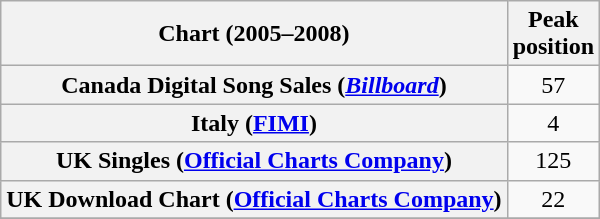<table class="wikitable sortable plainrowheaders" style="text-align:center">
<tr>
<th scope="col">Chart (2005–2008)</th>
<th scope="col">Peak<br> position</th>
</tr>
<tr>
<th scope="row">Canada Digital Song Sales (<em><a href='#'>Billboard</a></em>)</th>
<td>57</td>
</tr>
<tr>
<th scope="row">Italy (<a href='#'>FIMI</a>)</th>
<td>4</td>
</tr>
<tr>
<th scope="row">UK Singles (<a href='#'>Official Charts Company</a>)</th>
<td>125</td>
</tr>
<tr>
<th scope="row">UK Download Chart (<a href='#'>Official Charts Company</a>)</th>
<td>22</td>
</tr>
<tr>
</tr>
</table>
